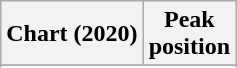<table class="wikitable sortable plainrowheaders" style="text-align:center">
<tr>
<th scope="col">Chart (2020)</th>
<th scope="col">Peak<br>position</th>
</tr>
<tr>
</tr>
<tr>
</tr>
<tr>
</tr>
<tr>
</tr>
<tr>
</tr>
<tr>
</tr>
<tr>
</tr>
<tr>
</tr>
<tr>
</tr>
<tr>
</tr>
<tr>
</tr>
</table>
